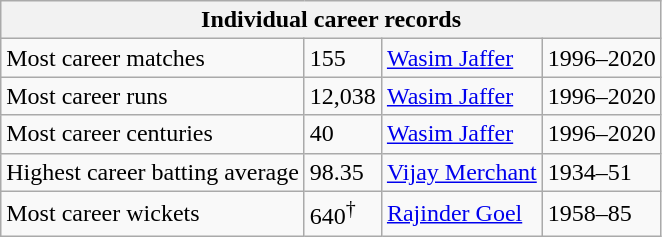<table class="wikitable">
<tr>
<th colspan="5">Individual career records</th>
</tr>
<tr>
<td>Most career matches</td>
<td>155</td>
<td><a href='#'>Wasim Jaffer</a></td>
<td>1996–2020</td>
</tr>
<tr>
<td>Most career runs</td>
<td>12,038</td>
<td><a href='#'>Wasim Jaffer</a></td>
<td>1996–2020</td>
</tr>
<tr>
<td>Most career centuries</td>
<td>40</td>
<td><a href='#'>Wasim Jaffer</a></td>
<td>1996–2020</td>
</tr>
<tr>
<td>Highest career batting average</td>
<td>98.35</td>
<td><a href='#'>Vijay Merchant</a></td>
<td>1934–51</td>
</tr>
<tr>
<td>Most career wickets</td>
<td>640<sup>†</sup></td>
<td><a href='#'>Rajinder Goel</a></td>
<td>1958–85</td>
</tr>
</table>
